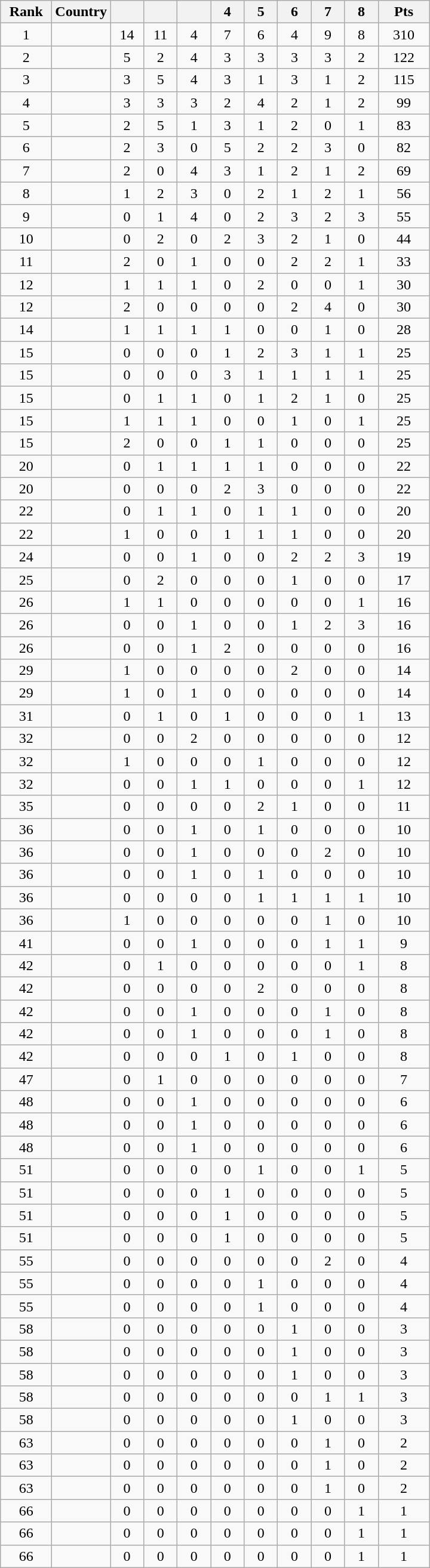<table class="wikitable sortable" style="text-align:center;">
<tr>
<th width="50">Rank</th>
<th>Country</th>
<th width="30"></th>
<th width="30"></th>
<th width="30"></th>
<th width="30">4</th>
<th width="30">5</th>
<th width="30">6</th>
<th width="30">7</th>
<th width="30">8</th>
<th width="50">Pts</th>
</tr>
<tr>
<td>1</td>
<td align=left></td>
<td>14</td>
<td>11</td>
<td>4</td>
<td>7</td>
<td>6</td>
<td>4</td>
<td>9</td>
<td>8</td>
<td>310</td>
</tr>
<tr>
<td>2</td>
<td align=left></td>
<td>5</td>
<td>2</td>
<td>4</td>
<td>3</td>
<td>3</td>
<td>3</td>
<td>3</td>
<td>2</td>
<td>122</td>
</tr>
<tr>
<td>3</td>
<td align=left></td>
<td>3</td>
<td>5</td>
<td>4</td>
<td>3</td>
<td>1</td>
<td>3</td>
<td>1</td>
<td>2</td>
<td>115</td>
</tr>
<tr>
<td>4</td>
<td align=left></td>
<td>3</td>
<td>3</td>
<td>3</td>
<td>2</td>
<td>4</td>
<td>2</td>
<td>1</td>
<td>2</td>
<td>99</td>
</tr>
<tr>
<td>5</td>
<td align=left></td>
<td>2</td>
<td>5</td>
<td>1</td>
<td>3</td>
<td>1</td>
<td>2</td>
<td>0</td>
<td>1</td>
<td>83</td>
</tr>
<tr>
<td>6</td>
<td align=left></td>
<td>2</td>
<td>3</td>
<td>0</td>
<td>5</td>
<td>2</td>
<td>2</td>
<td>3</td>
<td>0</td>
<td>82</td>
</tr>
<tr>
<td>7</td>
<td align=left></td>
<td>2</td>
<td>0</td>
<td>4</td>
<td>3</td>
<td>1</td>
<td>2</td>
<td>1</td>
<td>2</td>
<td>69</td>
</tr>
<tr>
<td>8</td>
<td align=left></td>
<td>1</td>
<td>2</td>
<td>3</td>
<td>0</td>
<td>2</td>
<td>1</td>
<td>2</td>
<td>1</td>
<td>56</td>
</tr>
<tr>
<td>9</td>
<td align=left></td>
<td>0</td>
<td>1</td>
<td>4</td>
<td>0</td>
<td>2</td>
<td>3</td>
<td>2</td>
<td>3</td>
<td>55</td>
</tr>
<tr>
<td>10</td>
<td align=left></td>
<td>0</td>
<td>2</td>
<td>0</td>
<td>2</td>
<td>3</td>
<td>2</td>
<td>1</td>
<td>0</td>
<td>44</td>
</tr>
<tr>
<td>11</td>
<td align=left></td>
<td>2</td>
<td>0</td>
<td>1</td>
<td>0</td>
<td>0</td>
<td>2</td>
<td>2</td>
<td>1</td>
<td>33</td>
</tr>
<tr>
<td>12</td>
<td align=left></td>
<td>1</td>
<td>1</td>
<td>1</td>
<td>0</td>
<td>2</td>
<td>0</td>
<td>0</td>
<td>1</td>
<td>30</td>
</tr>
<tr>
<td>12</td>
<td align=left></td>
<td>2</td>
<td>0</td>
<td>0</td>
<td>0</td>
<td>0</td>
<td>2</td>
<td>4</td>
<td>0</td>
<td>30</td>
</tr>
<tr>
<td>14</td>
<td align=left></td>
<td>1</td>
<td>1</td>
<td>1</td>
<td>1</td>
<td>0</td>
<td>0</td>
<td>1</td>
<td>0</td>
<td>28</td>
</tr>
<tr>
<td>15</td>
<td align=left></td>
<td>0</td>
<td>0</td>
<td>0</td>
<td>1</td>
<td>2</td>
<td>3</td>
<td>1</td>
<td>1</td>
<td>25</td>
</tr>
<tr>
<td>15</td>
<td align=left></td>
<td>0</td>
<td>0</td>
<td>0</td>
<td>3</td>
<td>1</td>
<td>1</td>
<td>1</td>
<td>1</td>
<td>25</td>
</tr>
<tr>
<td>15</td>
<td align=left></td>
<td>0</td>
<td>1</td>
<td>1</td>
<td>0</td>
<td>1</td>
<td>2</td>
<td>1</td>
<td>0</td>
<td>25</td>
</tr>
<tr>
<td>15</td>
<td align=left></td>
<td>1</td>
<td>1</td>
<td>1</td>
<td>0</td>
<td>0</td>
<td>1</td>
<td>0</td>
<td>1</td>
<td>25</td>
</tr>
<tr>
<td>15</td>
<td align=left></td>
<td>2</td>
<td>0</td>
<td>0</td>
<td>1</td>
<td>1</td>
<td>0</td>
<td>0</td>
<td>0</td>
<td>25</td>
</tr>
<tr>
<td>20</td>
<td align=left></td>
<td>0</td>
<td>1</td>
<td>1</td>
<td>1</td>
<td>1</td>
<td>0</td>
<td>0</td>
<td>0</td>
<td>22</td>
</tr>
<tr>
<td>20</td>
<td align=left></td>
<td>0</td>
<td>0</td>
<td>0</td>
<td>2</td>
<td>3</td>
<td>0</td>
<td>0</td>
<td>0</td>
<td>22</td>
</tr>
<tr>
<td>22</td>
<td align=left></td>
<td>0</td>
<td>1</td>
<td>1</td>
<td>0</td>
<td>1</td>
<td>1</td>
<td>0</td>
<td>0</td>
<td>20</td>
</tr>
<tr>
<td>22</td>
<td align=left></td>
<td>1</td>
<td>0</td>
<td>0</td>
<td>1</td>
<td>1</td>
<td>1</td>
<td>0</td>
<td>0</td>
<td>20</td>
</tr>
<tr>
<td>24</td>
<td align=left></td>
<td>0</td>
<td>0</td>
<td>1</td>
<td>0</td>
<td>0</td>
<td>2</td>
<td>2</td>
<td>3</td>
<td>19</td>
</tr>
<tr>
<td>25</td>
<td align=left></td>
<td>0</td>
<td>2</td>
<td>0</td>
<td>0</td>
<td>0</td>
<td>1</td>
<td>0</td>
<td>0</td>
<td>17</td>
</tr>
<tr>
<td>26</td>
<td align=left></td>
<td>1</td>
<td>1</td>
<td>0</td>
<td>0</td>
<td>0</td>
<td>0</td>
<td>0</td>
<td>1</td>
<td>16</td>
</tr>
<tr>
<td>26</td>
<td align=left></td>
<td>0</td>
<td>0</td>
<td>1</td>
<td>0</td>
<td>0</td>
<td>1</td>
<td>2</td>
<td>3</td>
<td>16</td>
</tr>
<tr>
<td>26</td>
<td align=left></td>
<td>0</td>
<td>0</td>
<td>1</td>
<td>2</td>
<td>0</td>
<td>0</td>
<td>0</td>
<td>0</td>
<td>16</td>
</tr>
<tr>
<td>29</td>
<td align=left></td>
<td>1</td>
<td>0</td>
<td>0</td>
<td>0</td>
<td>0</td>
<td>2</td>
<td>0</td>
<td>0</td>
<td>14</td>
</tr>
<tr>
<td>29</td>
<td align=left></td>
<td>1</td>
<td>0</td>
<td>1</td>
<td>0</td>
<td>0</td>
<td>0</td>
<td>0</td>
<td>0</td>
<td>14</td>
</tr>
<tr>
<td>31</td>
<td align=left></td>
<td>0</td>
<td>1</td>
<td>0</td>
<td>1</td>
<td>0</td>
<td>0</td>
<td>0</td>
<td>1</td>
<td>13</td>
</tr>
<tr>
<td>32</td>
<td align=left></td>
<td>0</td>
<td>0</td>
<td>2</td>
<td>0</td>
<td>0</td>
<td>0</td>
<td>0</td>
<td>0</td>
<td>12</td>
</tr>
<tr>
<td>32</td>
<td align=left></td>
<td>1</td>
<td>0</td>
<td>0</td>
<td>0</td>
<td>1</td>
<td>0</td>
<td>0</td>
<td>0</td>
<td>12</td>
</tr>
<tr>
<td>32</td>
<td align=left></td>
<td>0</td>
<td>0</td>
<td>1</td>
<td>1</td>
<td>0</td>
<td>0</td>
<td>0</td>
<td>1</td>
<td>12</td>
</tr>
<tr>
<td>35</td>
<td align=left></td>
<td>0</td>
<td>0</td>
<td>0</td>
<td>0</td>
<td>2</td>
<td>1</td>
<td>0</td>
<td>0</td>
<td>11</td>
</tr>
<tr>
<td>36</td>
<td align=left></td>
<td>0</td>
<td>0</td>
<td>1</td>
<td>0</td>
<td>1</td>
<td>0</td>
<td>0</td>
<td>0</td>
<td>10</td>
</tr>
<tr>
<td>36</td>
<td align=left></td>
<td>0</td>
<td>0</td>
<td>1</td>
<td>0</td>
<td>0</td>
<td>0</td>
<td>2</td>
<td>0</td>
<td>10</td>
</tr>
<tr>
<td>36</td>
<td align=left></td>
<td>0</td>
<td>0</td>
<td>1</td>
<td>0</td>
<td>1</td>
<td>0</td>
<td>0</td>
<td>0</td>
<td>10</td>
</tr>
<tr>
<td>36</td>
<td align=left></td>
<td>0</td>
<td>0</td>
<td>0</td>
<td>0</td>
<td>1</td>
<td>1</td>
<td>1</td>
<td>1</td>
<td>10</td>
</tr>
<tr>
<td>36</td>
<td align=left></td>
<td>1</td>
<td>0</td>
<td>0</td>
<td>0</td>
<td>0</td>
<td>0</td>
<td>1</td>
<td>0</td>
<td>10</td>
</tr>
<tr>
<td>41</td>
<td align=left></td>
<td>0</td>
<td>0</td>
<td>1</td>
<td>0</td>
<td>0</td>
<td>0</td>
<td>1</td>
<td>1</td>
<td>9</td>
</tr>
<tr>
<td>42</td>
<td align=left></td>
<td>0</td>
<td>1</td>
<td>0</td>
<td>0</td>
<td>0</td>
<td>0</td>
<td>0</td>
<td>1</td>
<td>8</td>
</tr>
<tr>
<td>42</td>
<td align=left></td>
<td>0</td>
<td>0</td>
<td>0</td>
<td>0</td>
<td>2</td>
<td>0</td>
<td>0</td>
<td>0</td>
<td>8</td>
</tr>
<tr>
<td>42</td>
<td align=left></td>
<td>0</td>
<td>0</td>
<td>1</td>
<td>0</td>
<td>0</td>
<td>0</td>
<td>1</td>
<td>0</td>
<td>8</td>
</tr>
<tr>
<td>42</td>
<td align=left></td>
<td>0</td>
<td>0</td>
<td>1</td>
<td>0</td>
<td>0</td>
<td>0</td>
<td>1</td>
<td>0</td>
<td>8</td>
</tr>
<tr>
<td>42</td>
<td align=left></td>
<td>0</td>
<td>0</td>
<td>0</td>
<td>1</td>
<td>0</td>
<td>1</td>
<td>0</td>
<td>0</td>
<td>8</td>
</tr>
<tr>
<td>47</td>
<td align=left></td>
<td>0</td>
<td>1</td>
<td>0</td>
<td>0</td>
<td>0</td>
<td>0</td>
<td>0</td>
<td>0</td>
<td>7</td>
</tr>
<tr>
<td>48</td>
<td align=left></td>
<td>0</td>
<td>0</td>
<td>1</td>
<td>0</td>
<td>0</td>
<td>0</td>
<td>0</td>
<td>0</td>
<td>6</td>
</tr>
<tr>
<td>48</td>
<td align=left></td>
<td>0</td>
<td>0</td>
<td>1</td>
<td>0</td>
<td>0</td>
<td>0</td>
<td>0</td>
<td>0</td>
<td>6</td>
</tr>
<tr>
<td>48</td>
<td align=left></td>
<td>0</td>
<td>0</td>
<td>1</td>
<td>0</td>
<td>0</td>
<td>0</td>
<td>0</td>
<td>0</td>
<td>6</td>
</tr>
<tr>
<td>51</td>
<td align=left></td>
<td>0</td>
<td>0</td>
<td>0</td>
<td>0</td>
<td>1</td>
<td>0</td>
<td>0</td>
<td>1</td>
<td>5</td>
</tr>
<tr>
<td>51</td>
<td align=left></td>
<td>0</td>
<td>0</td>
<td>0</td>
<td>1</td>
<td>0</td>
<td>0</td>
<td>0</td>
<td>0</td>
<td>5</td>
</tr>
<tr>
<td>51</td>
<td align=left></td>
<td>0</td>
<td>0</td>
<td>0</td>
<td>1</td>
<td>0</td>
<td>0</td>
<td>0</td>
<td>0</td>
<td>5</td>
</tr>
<tr>
<td>51</td>
<td align=left></td>
<td>0</td>
<td>0</td>
<td>0</td>
<td>1</td>
<td>0</td>
<td>0</td>
<td>0</td>
<td>0</td>
<td>5</td>
</tr>
<tr>
<td>55</td>
<td align=left></td>
<td>0</td>
<td>0</td>
<td>0</td>
<td>0</td>
<td>0</td>
<td>0</td>
<td>2</td>
<td>0</td>
<td>4</td>
</tr>
<tr>
<td>55</td>
<td align=left></td>
<td>0</td>
<td>0</td>
<td>0</td>
<td>0</td>
<td>1</td>
<td>0</td>
<td>0</td>
<td>0</td>
<td>4</td>
</tr>
<tr>
<td>55</td>
<td align=left></td>
<td>0</td>
<td>0</td>
<td>0</td>
<td>0</td>
<td>1</td>
<td>0</td>
<td>0</td>
<td>0</td>
<td>4</td>
</tr>
<tr>
<td>58</td>
<td align=left></td>
<td>0</td>
<td>0</td>
<td>0</td>
<td>0</td>
<td>0</td>
<td>1</td>
<td>0</td>
<td>0</td>
<td>3</td>
</tr>
<tr>
<td>58</td>
<td align=left></td>
<td>0</td>
<td>0</td>
<td>0</td>
<td>0</td>
<td>0</td>
<td>1</td>
<td>0</td>
<td>0</td>
<td>3</td>
</tr>
<tr>
<td>58</td>
<td align=left></td>
<td>0</td>
<td>0</td>
<td>0</td>
<td>0</td>
<td>0</td>
<td>1</td>
<td>0</td>
<td>0</td>
<td>3</td>
</tr>
<tr>
<td>58</td>
<td align=left></td>
<td>0</td>
<td>0</td>
<td>0</td>
<td>0</td>
<td>0</td>
<td>0</td>
<td>1</td>
<td>1</td>
<td>3</td>
</tr>
<tr>
<td>58</td>
<td align=left></td>
<td>0</td>
<td>0</td>
<td>0</td>
<td>0</td>
<td>0</td>
<td>1</td>
<td>0</td>
<td>0</td>
<td>3</td>
</tr>
<tr>
<td>63</td>
<td align=left></td>
<td>0</td>
<td>0</td>
<td>0</td>
<td>0</td>
<td>0</td>
<td>0</td>
<td>1</td>
<td>0</td>
<td>2</td>
</tr>
<tr>
<td>63</td>
<td align=left></td>
<td>0</td>
<td>0</td>
<td>0</td>
<td>0</td>
<td>0</td>
<td>0</td>
<td>1</td>
<td>0</td>
<td>2</td>
</tr>
<tr>
<td>63</td>
<td align=left></td>
<td>0</td>
<td>0</td>
<td>0</td>
<td>0</td>
<td>0</td>
<td>0</td>
<td>1</td>
<td>0</td>
<td>2</td>
</tr>
<tr>
<td>66</td>
<td align=left></td>
<td>0</td>
<td>0</td>
<td>0</td>
<td>0</td>
<td>0</td>
<td>0</td>
<td>0</td>
<td>1</td>
<td>1</td>
</tr>
<tr>
<td>66</td>
<td align=left></td>
<td>0</td>
<td>0</td>
<td>0</td>
<td>0</td>
<td>0</td>
<td>0</td>
<td>0</td>
<td>1</td>
<td>1</td>
</tr>
<tr>
<td>66</td>
<td align=left></td>
<td>0</td>
<td>0</td>
<td>0</td>
<td>0</td>
<td>0</td>
<td>0</td>
<td>0</td>
<td>1</td>
<td>1</td>
</tr>
</table>
